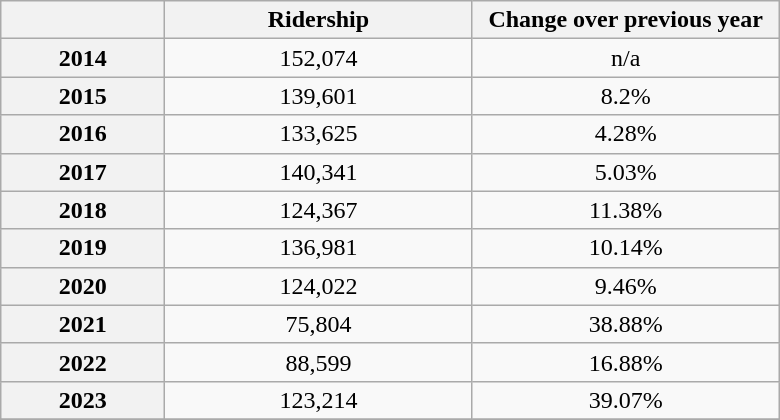<table class="wikitable"  style="text-align:center; width:520px; margin:auto;">
<tr>
<th style="width:50px"></th>
<th style="width:100px">Ridership</th>
<th style="width:100px">Change over previous year</th>
</tr>
<tr>
<th>2014</th>
<td>152,074</td>
<td>n/a</td>
</tr>
<tr>
<th>2015</th>
<td>139,601</td>
<td>8.2%</td>
</tr>
<tr>
<th>2016</th>
<td>133,625</td>
<td>4.28%</td>
</tr>
<tr>
<th>2017</th>
<td>140,341</td>
<td>5.03%</td>
</tr>
<tr>
<th>2018</th>
<td>124,367</td>
<td>11.38%</td>
</tr>
<tr>
<th>2019</th>
<td>136,981</td>
<td>10.14%</td>
</tr>
<tr>
<th>2020</th>
<td>124,022</td>
<td>9.46%</td>
</tr>
<tr>
<th>2021</th>
<td>75,804</td>
<td>38.88%</td>
</tr>
<tr>
<th>2022</th>
<td>88,599</td>
<td>16.88%</td>
</tr>
<tr>
<th>2023</th>
<td>123,214</td>
<td>39.07%</td>
</tr>
<tr>
</tr>
</table>
